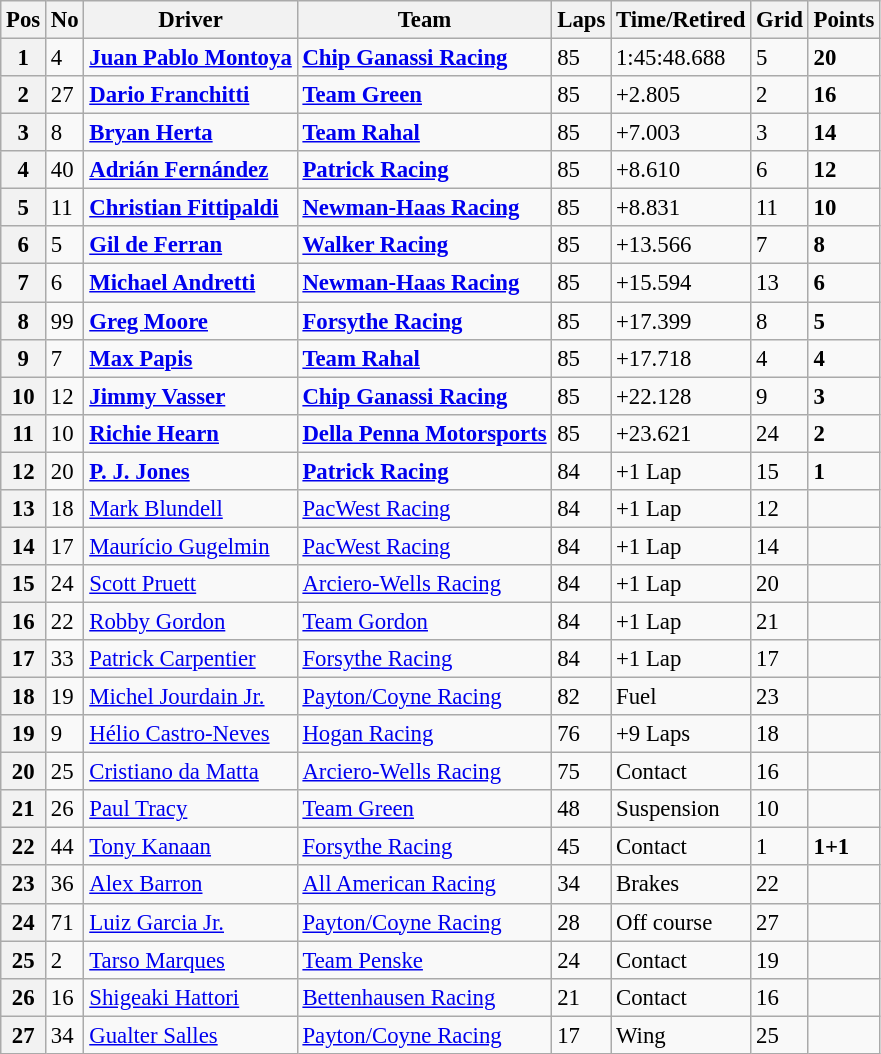<table class="wikitable" style="font-size:95%;">
<tr>
<th>Pos</th>
<th>No</th>
<th>Driver</th>
<th>Team</th>
<th>Laps</th>
<th>Time/Retired</th>
<th>Grid</th>
<th>Points</th>
</tr>
<tr>
<th>1</th>
<td>4</td>
<td> <strong><a href='#'>Juan Pablo Montoya</a></strong></td>
<td><strong><a href='#'>Chip Ganassi Racing</a></strong></td>
<td>85</td>
<td>1:45:48.688</td>
<td>5</td>
<td><strong>20</strong></td>
</tr>
<tr>
<th>2</th>
<td>27</td>
<td> <strong><a href='#'>Dario Franchitti</a></strong></td>
<td><strong><a href='#'>Team Green</a></strong></td>
<td>85</td>
<td>+2.805</td>
<td>2</td>
<td><strong>16</strong></td>
</tr>
<tr>
<th>3</th>
<td>8</td>
<td> <strong><a href='#'>Bryan Herta</a></strong></td>
<td><strong><a href='#'>Team Rahal</a></strong></td>
<td>85</td>
<td>+7.003</td>
<td>3</td>
<td><strong>14</strong></td>
</tr>
<tr>
<th>4</th>
<td>40</td>
<td> <strong><a href='#'>Adrián Fernández</a></strong></td>
<td><strong><a href='#'>Patrick Racing</a></strong></td>
<td>85</td>
<td>+8.610</td>
<td>6</td>
<td><strong>12</strong></td>
</tr>
<tr>
<th>5</th>
<td>11</td>
<td> <strong><a href='#'>Christian Fittipaldi</a></strong></td>
<td><strong><a href='#'>Newman-Haas Racing</a></strong></td>
<td>85</td>
<td>+8.831</td>
<td>11</td>
<td><strong>10</strong></td>
</tr>
<tr>
<th>6</th>
<td>5</td>
<td> <strong><a href='#'>Gil de Ferran</a></strong></td>
<td><strong><a href='#'>Walker Racing</a></strong></td>
<td>85</td>
<td>+13.566</td>
<td>7</td>
<td><strong>8</strong></td>
</tr>
<tr>
<th>7</th>
<td>6</td>
<td> <strong><a href='#'>Michael Andretti</a></strong></td>
<td><strong><a href='#'>Newman-Haas Racing</a></strong></td>
<td>85</td>
<td>+15.594</td>
<td>13</td>
<td><strong>6</strong></td>
</tr>
<tr>
<th>8</th>
<td>99</td>
<td> <strong><a href='#'>Greg Moore</a></strong></td>
<td><strong><a href='#'>Forsythe Racing</a></strong></td>
<td>85</td>
<td>+17.399</td>
<td>8</td>
<td><strong>5</strong></td>
</tr>
<tr>
<th>9</th>
<td>7</td>
<td> <strong><a href='#'>Max Papis</a></strong></td>
<td><strong><a href='#'>Team Rahal</a></strong></td>
<td>85</td>
<td>+17.718</td>
<td>4</td>
<td><strong>4</strong></td>
</tr>
<tr>
<th>10</th>
<td>12</td>
<td> <strong><a href='#'>Jimmy Vasser</a></strong></td>
<td><strong><a href='#'>Chip Ganassi Racing</a></strong></td>
<td>85</td>
<td>+22.128</td>
<td>9</td>
<td><strong>3</strong></td>
</tr>
<tr>
<th>11</th>
<td>10</td>
<td> <strong><a href='#'>Richie Hearn</a></strong></td>
<td><strong><a href='#'>Della Penna Motorsports</a></strong></td>
<td>85</td>
<td>+23.621</td>
<td>24</td>
<td><strong>2</strong></td>
</tr>
<tr>
<th>12</th>
<td>20</td>
<td> <strong><a href='#'>P. J. Jones</a></strong></td>
<td><strong><a href='#'>Patrick Racing</a></strong></td>
<td>84</td>
<td>+1 Lap</td>
<td>15</td>
<td><strong>1</strong></td>
</tr>
<tr>
<th>13</th>
<td>18</td>
<td> <a href='#'>Mark Blundell</a></td>
<td><a href='#'>PacWest Racing</a></td>
<td>84</td>
<td>+1 Lap</td>
<td>12</td>
<td></td>
</tr>
<tr>
<th>14</th>
<td>17</td>
<td> <a href='#'>Maurício Gugelmin</a></td>
<td><a href='#'>PacWest Racing</a></td>
<td>84</td>
<td>+1 Lap</td>
<td>14</td>
<td></td>
</tr>
<tr>
<th>15</th>
<td>24</td>
<td> <a href='#'>Scott Pruett</a></td>
<td><a href='#'>Arciero-Wells Racing</a></td>
<td>84</td>
<td>+1 Lap</td>
<td>20</td>
<td></td>
</tr>
<tr>
<th>16</th>
<td>22</td>
<td> <a href='#'>Robby Gordon</a></td>
<td><a href='#'>Team Gordon</a></td>
<td>84</td>
<td>+1 Lap</td>
<td>21</td>
<td></td>
</tr>
<tr>
<th>17</th>
<td>33</td>
<td> <a href='#'>Patrick Carpentier</a></td>
<td><a href='#'>Forsythe Racing</a></td>
<td>84</td>
<td>+1 Lap</td>
<td>17</td>
<td></td>
</tr>
<tr>
<th>18</th>
<td>19</td>
<td> <a href='#'>Michel Jourdain Jr.</a></td>
<td><a href='#'>Payton/Coyne Racing</a></td>
<td>82</td>
<td>Fuel</td>
<td>23</td>
<td></td>
</tr>
<tr>
<th>19</th>
<td>9</td>
<td> <a href='#'>Hélio Castro-Neves</a></td>
<td><a href='#'>Hogan Racing</a></td>
<td>76</td>
<td>+9 Laps</td>
<td>18</td>
<td></td>
</tr>
<tr>
<th>20</th>
<td>25</td>
<td> <a href='#'>Cristiano da Matta</a></td>
<td><a href='#'>Arciero-Wells Racing</a></td>
<td>75</td>
<td>Contact</td>
<td>16</td>
<td></td>
</tr>
<tr>
<th>21</th>
<td>26</td>
<td> <a href='#'>Paul Tracy</a></td>
<td><a href='#'>Team Green</a></td>
<td>48</td>
<td>Suspension</td>
<td>10</td>
<td></td>
</tr>
<tr>
<th>22</th>
<td>44</td>
<td> <a href='#'>Tony Kanaan</a></td>
<td><a href='#'>Forsythe Racing</a></td>
<td>45</td>
<td>Contact</td>
<td>1</td>
<td><strong>1+1</strong></td>
</tr>
<tr>
<th>23</th>
<td>36</td>
<td> <a href='#'>Alex Barron</a></td>
<td><a href='#'>All American Racing</a></td>
<td>34</td>
<td>Brakes</td>
<td>22</td>
<td></td>
</tr>
<tr>
<th>24</th>
<td>71</td>
<td> <a href='#'>Luiz Garcia Jr.</a></td>
<td><a href='#'>Payton/Coyne Racing</a></td>
<td>28</td>
<td>Off course</td>
<td>27</td>
<td></td>
</tr>
<tr>
<th>25</th>
<td>2</td>
<td> <a href='#'>Tarso Marques</a></td>
<td><a href='#'>Team Penske</a></td>
<td>24</td>
<td>Contact</td>
<td>19</td>
<td></td>
</tr>
<tr>
<th>26</th>
<td>16</td>
<td> <a href='#'>Shigeaki Hattori</a></td>
<td><a href='#'>Bettenhausen Racing</a></td>
<td>21</td>
<td>Contact</td>
<td>16</td>
<td></td>
</tr>
<tr>
<th>27</th>
<td>34</td>
<td> <a href='#'>Gualter Salles</a></td>
<td><a href='#'>Payton/Coyne Racing</a></td>
<td>17</td>
<td>Wing</td>
<td>25</td>
<td></td>
</tr>
</table>
